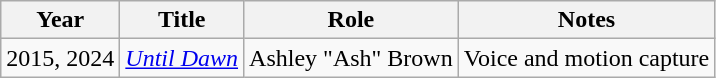<table class="wikitable sortable">
<tr>
<th>Year</th>
<th>Title</th>
<th>Role</th>
<th>Notes</th>
</tr>
<tr>
<td>2015, 2024</td>
<td><em><a href='#'>Until Dawn</a></em></td>
<td>Ashley "Ash" Brown</td>
<td>Voice and motion capture</td>
</tr>
</table>
